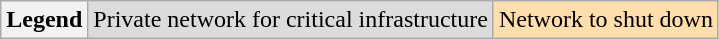<table class="wikitable">
<tr>
<th>Legend</th>
<td style="background: #dcdcdc;">Private network for critical infrastructure</td>
<td style="background: #ffdead;">Network to shut down</td>
</tr>
</table>
